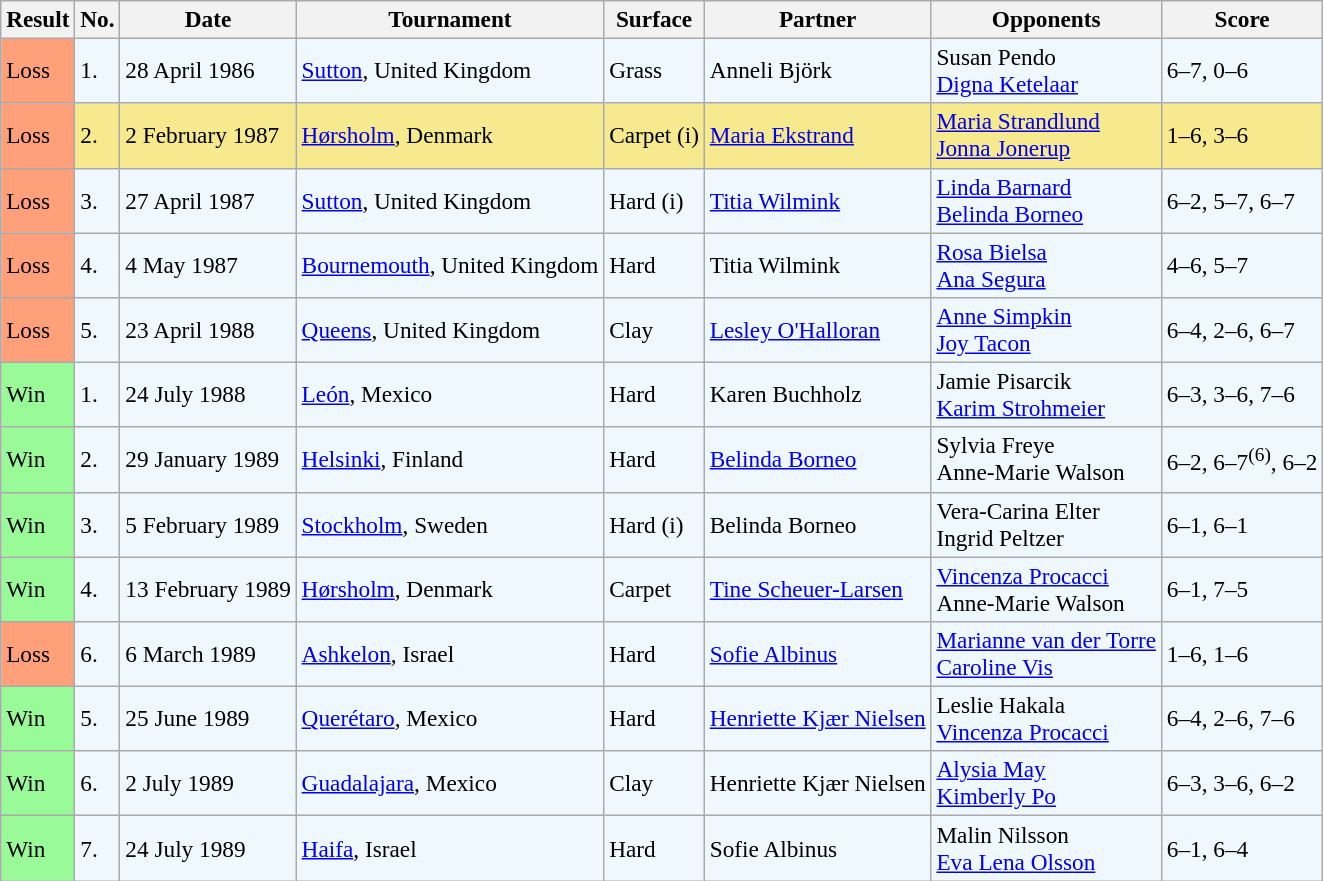<table class="sortable wikitable" style=font-size:97%>
<tr>
<th>Result</th>
<th>No.</th>
<th>Date</th>
<th>Tournament</th>
<th>Surface</th>
<th>Partner</th>
<th>Opponents</th>
<th>Score</th>
</tr>
<tr style="background:#f0f8ff;">
<td style="background:#ffa07a;">Loss</td>
<td>1.</td>
<td>28 April 1986</td>
<td><a href='#'>Sutton</a>, United Kingdom</td>
<td>Grass</td>
<td> Anneli Björk</td>
<td> Susan Pendo <br>  <a href='#'>Digna Ketelaar</a></td>
<td>6–7, 0–6</td>
</tr>
<tr style="background:#f7e98e;">
<td style="background:#ffa07a;">Loss</td>
<td>2.</td>
<td>2 February 1987</td>
<td><a href='#'>Hørsholm</a>, Denmark</td>
<td>Carpet (i)</td>
<td> <a href='#'>Maria Ekstrand</a></td>
<td> <a href='#'>Maria Strandlund</a> <br>  <a href='#'>Jonna Jonerup</a></td>
<td>1–6, 3–6</td>
</tr>
<tr style="background:#f0f8ff;">
<td style="background:#ffa07a;">Loss</td>
<td>3.</td>
<td>27 April 1987</td>
<td><a href='#'>Sutton</a>, United Kingdom</td>
<td>Hard (i)</td>
<td> <a href='#'>Titia Wilmink</a></td>
<td> <a href='#'>Linda Barnard</a> <br>  <a href='#'>Belinda Borneo</a></td>
<td>6–2, 5–7, 6–7</td>
</tr>
<tr style="background:#f0f8ff;">
<td style="background:#ffa07a;">Loss</td>
<td>4.</td>
<td>4 May 1987</td>
<td><a href='#'>Bournemouth</a>, United Kingdom</td>
<td>Hard</td>
<td> Titia Wilmink</td>
<td> <a href='#'>Rosa Bielsa</a> <br>  <a href='#'>Ana Segura</a></td>
<td>4–6, 5–7</td>
</tr>
<tr style="background:#f0f8ff;">
<td style="background:#ffa07a;">Loss</td>
<td>5.</td>
<td>23 April 1988</td>
<td><a href='#'>Queens</a>, United Kingdom</td>
<td>Clay</td>
<td> <a href='#'>Lesley O'Halloran</a></td>
<td> <a href='#'>Anne Simpkin</a> <br>  <a href='#'>Joy Tacon</a></td>
<td>6–4, 2–6, 6–7</td>
</tr>
<tr style="background:#f0f8ff;">
<td style="background:#98fb98;">Win</td>
<td>1.</td>
<td>24 July 1988</td>
<td><a href='#'>León</a>, Mexico</td>
<td>Hard</td>
<td> Karen Buchholz</td>
<td> Jamie Pisarcik <br>  <a href='#'>Karim Strohmeier</a></td>
<td>6–3, 3–6, 7–6</td>
</tr>
<tr style="background:#f0f8ff;">
<td style="background:#98fb98;">Win</td>
<td>2.</td>
<td>29 January 1989</td>
<td><a href='#'>Helsinki</a>, Finland</td>
<td>Hard</td>
<td> <a href='#'>Belinda Borneo</a></td>
<td> Sylvia Freye <br>  Anne-Marie Walson</td>
<td>6–2, 6–7<sup>(6)</sup>, 6–2</td>
</tr>
<tr style="background:#f0f8ff;">
<td style="background:#98fb98;">Win</td>
<td>3.</td>
<td>5 February 1989</td>
<td><a href='#'>Stockholm</a>, Sweden</td>
<td>Hard (i)</td>
<td> Belinda Borneo</td>
<td> Vera-Carina Elter <br>  Ingrid Peltzer</td>
<td>6–1, 6–1</td>
</tr>
<tr style="background:#f0f8ff;">
<td style="background:#98fb98;">Win</td>
<td>4.</td>
<td>13 February 1989</td>
<td><a href='#'>Hørsholm</a>, Denmark</td>
<td>Carpet</td>
<td> <a href='#'>Tine Scheuer-Larsen</a></td>
<td> <a href='#'>Vincenza Procacci</a> <br>  Anne-Marie Walson</td>
<td>6–1, 7–5</td>
</tr>
<tr style="background:#f0f8ff;">
<td style="background:#ffa07a;">Loss</td>
<td>6.</td>
<td>6 March 1989</td>
<td><a href='#'>Ashkelon</a>, Israel</td>
<td>Hard</td>
<td> <a href='#'>Sofie Albinus</a></td>
<td> <a href='#'>Marianne van der Torre</a> <br>  <a href='#'>Caroline Vis</a></td>
<td>1–6, 1–6</td>
</tr>
<tr style="background:#f0f8ff;">
<td style="background:#98fb98;">Win</td>
<td>5.</td>
<td>25 June 1989</td>
<td><a href='#'>Querétaro</a>, Mexico</td>
<td>Hard</td>
<td> <a href='#'>Henriette Kjær Nielsen</a></td>
<td> Leslie Hakala <br>  <a href='#'>Vincenza Procacci</a></td>
<td>6–4, 2–6, 7–6</td>
</tr>
<tr style="background:#f0f8ff;">
<td style="background:#98fb98;">Win</td>
<td>6.</td>
<td>2 July 1989</td>
<td><a href='#'>Guadalajara</a>, Mexico</td>
<td>Clay</td>
<td> Henriette Kjær Nielsen</td>
<td> <a href='#'>Alysia May</a> <br>  <a href='#'>Kimberly Po</a></td>
<td>6–3, 3–6, 6–2</td>
</tr>
<tr style="background:#f0f8ff;">
<td style="background:#98fb98;">Win</td>
<td>7.</td>
<td>24 July 1989</td>
<td><a href='#'>Haifa</a>, Israel</td>
<td>Hard</td>
<td> Sofie Albinus</td>
<td> Malin Nilsson <br>  <a href='#'>Eva Lena Olsson</a></td>
<td>6–1, 6–4</td>
</tr>
</table>
